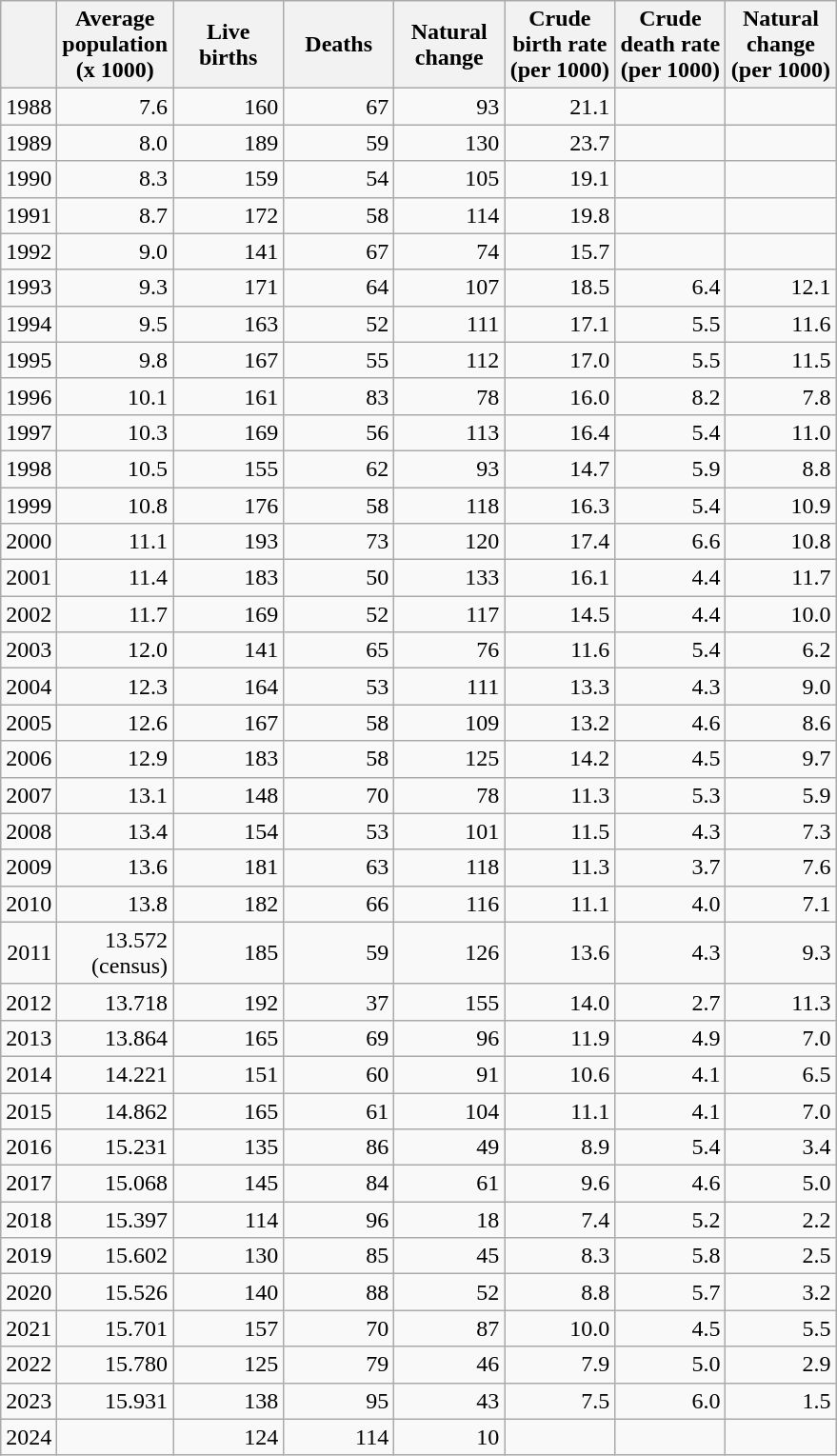<table class="wikitable" style="text-align: right;">
<tr>
<th></th>
<th width="70pt">Average population (x 1000)</th>
<th width="70pt">Live births</th>
<th width="70pt">Deaths</th>
<th width="70pt">Natural change</th>
<th width="70pt">Crude birth rate (per 1000)</th>
<th width="70pt">Crude death rate (per 1000)</th>
<th width="70pt">Natural change (per 1000)</th>
</tr>
<tr>
<td>1988</td>
<td>7.6</td>
<td>160</td>
<td>67</td>
<td>93</td>
<td>21.1</td>
<td></td>
<td></td>
</tr>
<tr>
<td>1989</td>
<td>8.0</td>
<td>189</td>
<td>59</td>
<td>130</td>
<td>23.7</td>
<td></td>
<td></td>
</tr>
<tr>
<td>1990</td>
<td>8.3</td>
<td>159</td>
<td>54</td>
<td>105</td>
<td>19.1</td>
<td></td>
<td></td>
</tr>
<tr>
<td>1991</td>
<td>8.7</td>
<td>172</td>
<td>58</td>
<td>114</td>
<td>19.8</td>
<td></td>
<td></td>
</tr>
<tr>
<td>1992</td>
<td>9.0</td>
<td>141</td>
<td>67</td>
<td>74</td>
<td>15.7</td>
<td></td>
<td></td>
</tr>
<tr>
<td>1993</td>
<td>9.3</td>
<td>171</td>
<td>64</td>
<td>107</td>
<td>18.5</td>
<td>6.4</td>
<td>12.1</td>
</tr>
<tr>
<td>1994</td>
<td>9.5</td>
<td>163</td>
<td>52</td>
<td>111</td>
<td>17.1</td>
<td>5.5</td>
<td>11.6</td>
</tr>
<tr>
<td>1995</td>
<td>9.8</td>
<td>167</td>
<td>55</td>
<td>112</td>
<td>17.0</td>
<td>5.5</td>
<td>11.5</td>
</tr>
<tr>
<td>1996</td>
<td>10.1</td>
<td>161</td>
<td>83</td>
<td>78</td>
<td>16.0</td>
<td>8.2</td>
<td>7.8</td>
</tr>
<tr>
<td>1997</td>
<td>10.3</td>
<td>169</td>
<td>56</td>
<td>113</td>
<td>16.4</td>
<td>5.4</td>
<td>11.0</td>
</tr>
<tr>
<td>1998</td>
<td>10.5</td>
<td>155</td>
<td>62</td>
<td>93</td>
<td>14.7</td>
<td>5.9</td>
<td>8.8</td>
</tr>
<tr>
<td>1999</td>
<td>10.8</td>
<td>176</td>
<td>58</td>
<td>118</td>
<td>16.3</td>
<td>5.4</td>
<td>10.9</td>
</tr>
<tr>
<td>2000</td>
<td>11.1</td>
<td>193</td>
<td>73</td>
<td>120</td>
<td>17.4</td>
<td>6.6</td>
<td>10.8</td>
</tr>
<tr>
<td>2001</td>
<td>11.4</td>
<td>183</td>
<td>50</td>
<td>133</td>
<td>16.1</td>
<td>4.4</td>
<td>11.7</td>
</tr>
<tr>
<td>2002</td>
<td>11.7</td>
<td>169</td>
<td>52</td>
<td>117</td>
<td>14.5</td>
<td>4.4</td>
<td>10.0</td>
</tr>
<tr>
<td>2003</td>
<td>12.0</td>
<td>141</td>
<td>65</td>
<td>76</td>
<td>11.6</td>
<td>5.4</td>
<td>6.2</td>
</tr>
<tr>
<td>2004</td>
<td>12.3</td>
<td>164</td>
<td>53</td>
<td>111</td>
<td>13.3</td>
<td>4.3</td>
<td>9.0</td>
</tr>
<tr>
<td>2005</td>
<td>12.6</td>
<td>167</td>
<td>58</td>
<td>109</td>
<td>13.2</td>
<td>4.6</td>
<td>8.6</td>
</tr>
<tr>
<td>2006</td>
<td>12.9</td>
<td>183</td>
<td>58</td>
<td>125</td>
<td>14.2</td>
<td>4.5</td>
<td>9.7</td>
</tr>
<tr>
<td>2007</td>
<td>13.1</td>
<td>148</td>
<td>70</td>
<td>78</td>
<td>11.3</td>
<td>5.3</td>
<td>5.9</td>
</tr>
<tr>
<td>2008</td>
<td>13.4</td>
<td>154</td>
<td>53</td>
<td>101</td>
<td>11.5</td>
<td>4.3</td>
<td>7.3</td>
</tr>
<tr>
<td>2009</td>
<td>13.6</td>
<td>181</td>
<td>63</td>
<td>118</td>
<td>11.3</td>
<td>3.7</td>
<td>7.6</td>
</tr>
<tr>
<td>2010</td>
<td>13.8</td>
<td>182</td>
<td>66</td>
<td>116</td>
<td>11.1</td>
<td>4.0</td>
<td>7.1</td>
</tr>
<tr>
<td>2011</td>
<td>13.572 (census)</td>
<td>185</td>
<td>59</td>
<td>126</td>
<td>13.6</td>
<td>4.3</td>
<td>9.3</td>
</tr>
<tr>
<td>2012</td>
<td>13.718</td>
<td>192</td>
<td>37</td>
<td>155</td>
<td>14.0</td>
<td>2.7</td>
<td>11.3</td>
</tr>
<tr>
<td>2013</td>
<td>13.864</td>
<td>165</td>
<td>69</td>
<td>96</td>
<td>11.9</td>
<td>4.9</td>
<td>7.0</td>
</tr>
<tr>
<td>2014</td>
<td>14.221</td>
<td>151</td>
<td>60</td>
<td>91</td>
<td>10.6</td>
<td>4.1</td>
<td>6.5</td>
</tr>
<tr>
<td>2015</td>
<td>14.862</td>
<td>165</td>
<td>61</td>
<td>104</td>
<td>11.1</td>
<td>4.1</td>
<td>7.0</td>
</tr>
<tr>
<td>2016</td>
<td>15.231</td>
<td>135</td>
<td>86</td>
<td>49</td>
<td>8.9</td>
<td>5.4</td>
<td>3.4</td>
</tr>
<tr>
<td>2017</td>
<td>15.068</td>
<td>145</td>
<td>84</td>
<td>61</td>
<td>9.6</td>
<td>4.6</td>
<td>5.0</td>
</tr>
<tr>
<td>2018</td>
<td>15.397</td>
<td>114</td>
<td>96</td>
<td>18</td>
<td>7.4</td>
<td>5.2</td>
<td>2.2</td>
</tr>
<tr>
<td>2019</td>
<td>15.602</td>
<td>130</td>
<td>85</td>
<td>45</td>
<td>8.3</td>
<td>5.8</td>
<td>2.5</td>
</tr>
<tr>
<td>2020</td>
<td>15.526</td>
<td>140</td>
<td>88</td>
<td>52</td>
<td>8.8</td>
<td>5.7</td>
<td>3.2</td>
</tr>
<tr>
<td>2021</td>
<td>15.701</td>
<td>157</td>
<td>70</td>
<td>87</td>
<td>10.0</td>
<td>4.5</td>
<td>5.5</td>
</tr>
<tr>
<td>2022</td>
<td>15.780</td>
<td>125</td>
<td>79</td>
<td>46</td>
<td>7.9</td>
<td>5.0</td>
<td>2.9</td>
</tr>
<tr>
<td>2023</td>
<td>15.931</td>
<td>138</td>
<td>95</td>
<td>43</td>
<td>7.5</td>
<td>6.0</td>
<td>1.5</td>
</tr>
<tr>
<td>2024</td>
<td></td>
<td>124</td>
<td>114</td>
<td>10</td>
<td></td>
<td></td>
<td></td>
</tr>
</table>
